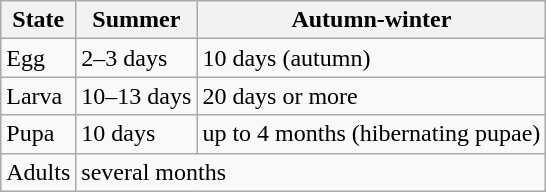<table class="wikitable">
<tr>
<th>State</th>
<th>Summer</th>
<th>Autumn-winter</th>
</tr>
<tr>
<td>Egg</td>
<td>2–3 days</td>
<td>10 days (autumn)</td>
</tr>
<tr>
<td>Larva</td>
<td>10–13 days</td>
<td>20 days or more</td>
</tr>
<tr>
<td>Pupa</td>
<td>10 days</td>
<td>up to 4 months (hibernating pupae)</td>
</tr>
<tr>
<td>Adults</td>
<td colspan=2>several months</td>
</tr>
</table>
